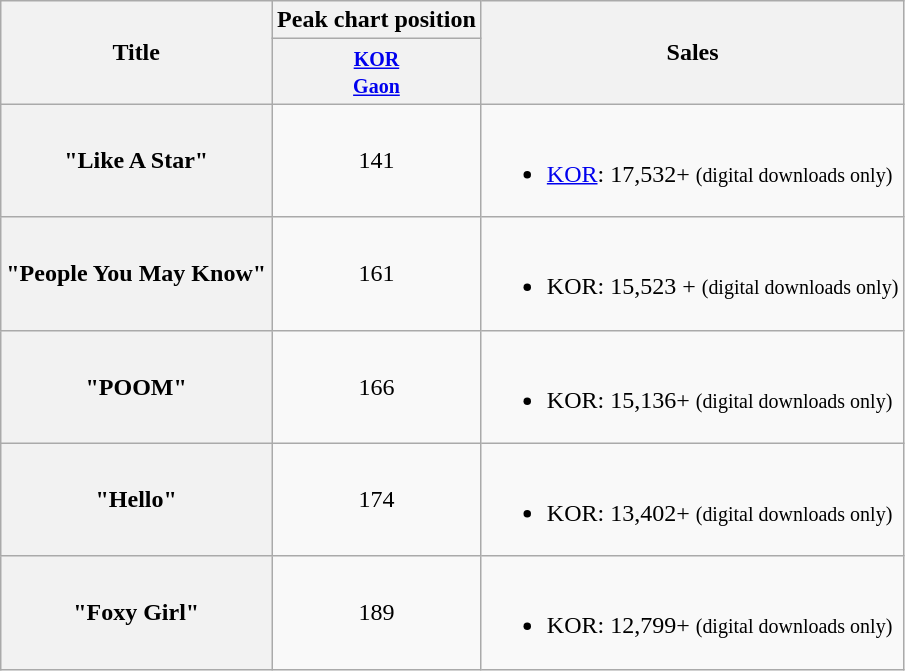<table class="wikitable sortable plainrowheaders">
<tr>
<th scope="col" rowspan="2">Title</th>
<th scope="col">Peak chart position</th>
<th scope="col" rowspan="2">Sales</th>
</tr>
<tr>
<th style="text-align:center;"><small><a href='#'>KOR<br>Gaon</a></small><br></th>
</tr>
<tr>
<th scope="row" align="left">"Like A Star"</th>
<td style="text-align:center;">141</td>
<td><br><ul><li><a href='#'>KOR</a>: 17,532+ <small>(digital downloads only)</small></li></ul></td>
</tr>
<tr>
<th scope="row" align="left">"People You May Know"</th>
<td style="text-align:center;">161</td>
<td><br><ul><li>KOR: 15,523 + <small>(digital downloads only)</small></li></ul></td>
</tr>
<tr>
<th scope="row" align="left">"POOM"</th>
<td style="text-align:center;">166</td>
<td><br><ul><li>KOR: 15,136+ <small>(digital downloads only)</small></li></ul></td>
</tr>
<tr>
<th scope="row" align="left">"Hello"</th>
<td style="text-align:center;">174</td>
<td><br><ul><li>KOR: 13,402+ <small>(digital downloads only)</small></li></ul></td>
</tr>
<tr>
<th scope="row" align="left">"Foxy Girl"</th>
<td style="text-align:center;">189</td>
<td><br><ul><li>KOR: 12,799+ <small>(digital downloads only)</small></li></ul></td>
</tr>
</table>
